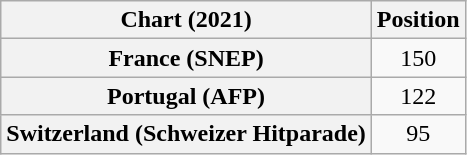<table class="wikitable sortable plainrowheaders" style="text-align:center">
<tr>
<th scope="col">Chart (2021)</th>
<th scope="col">Position</th>
</tr>
<tr>
<th scope="row">France (SNEP)</th>
<td>150</td>
</tr>
<tr>
<th scope="row">Portugal (AFP)</th>
<td>122</td>
</tr>
<tr>
<th scope="row">Switzerland (Schweizer Hitparade)</th>
<td>95</td>
</tr>
</table>
